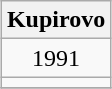<table class="wikitable" style="margin: 0.5em auto; text-align: center;">
<tr>
<th colspan="1">Kupirovo</th>
</tr>
<tr>
<td>1991</td>
</tr>
<tr>
<td></td>
</tr>
<tr>
</tr>
</table>
